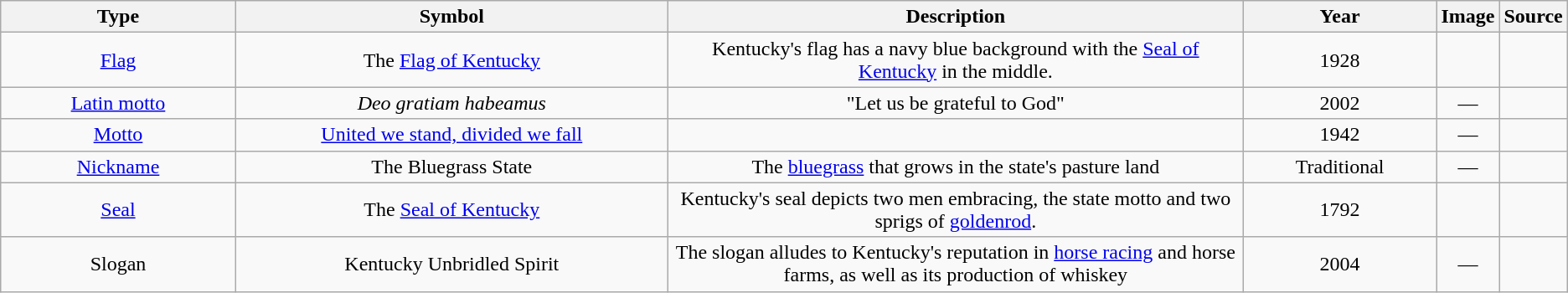<table class="wikitable" style="text-align:center;">
<tr>
<th style="width:16%;">Type</th>
<th style="width:30%;">Symbol</th>
<th style="width:40%;">Description</th>
<th style="width:13%;">Year</th>
<th style="width:13%;">Image</th>
<th style="width:10%;">Source</th>
</tr>
<tr>
<td><a href='#'>Flag</a></td>
<td>The <a href='#'>Flag of Kentucky</a></td>
<td>Kentucky's flag has a navy blue background with the <a href='#'>Seal of Kentucky</a> in the middle.</td>
<td>1928</td>
<td></td>
<td></td>
</tr>
<tr>
<td><a href='#'>Latin motto</a></td>
<td><em>Deo gratiam habeamus</em><br></td>
<td>"Let us be grateful to God"<br></td>
<td>2002</td>
<td>—</td>
<td></td>
</tr>
<tr>
<td><a href='#'>Motto</a></td>
<td><a href='#'>United we stand, divided we fall</a></td>
<td></td>
<td>1942</td>
<td>—</td>
<td></td>
</tr>
<tr>
<td><a href='#'>Nickname</a></td>
<td>The Bluegrass State</td>
<td>The <a href='#'>bluegrass</a> that grows in the state's pasture land</td>
<td>Traditional</td>
<td>—</td>
<td></td>
</tr>
<tr>
<td><a href='#'>Seal</a></td>
<td>The <a href='#'>Seal of Kentucky</a></td>
<td>Kentucky's seal depicts two men embracing, the state motto and two sprigs of <a href='#'>goldenrod</a>.</td>
<td>1792</td>
<td></td>
<td></td>
</tr>
<tr>
<td>Slogan</td>
<td>Kentucky Unbridled Spirit</td>
<td>The slogan alludes to Kentucky's reputation in <a href='#'>horse racing</a> and horse farms, as well as its production of whiskey</td>
<td>2004</td>
<td>—</td>
<td></td>
</tr>
</table>
